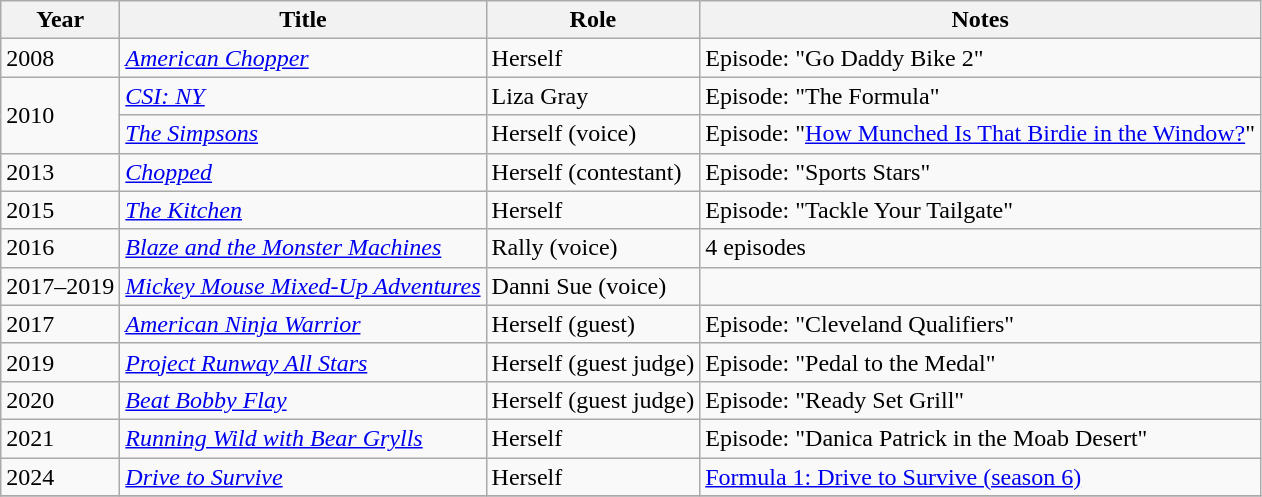<table class="wikitable sortable">
<tr>
<th>Year</th>
<th>Title</th>
<th>Role</th>
<th class="unsortable">Notes</th>
</tr>
<tr>
<td>2008</td>
<td><em><a href='#'>American Chopper</a></em></td>
<td>Herself</td>
<td>Episode: "Go Daddy Bike 2"</td>
</tr>
<tr>
<td rowspan="2">2010</td>
<td><em><a href='#'>CSI: NY</a></em></td>
<td>Liza Gray</td>
<td>Episode: "The Formula"</td>
</tr>
<tr>
<td><em><a href='#'>The Simpsons</a></em></td>
<td>Herself (voice)</td>
<td>Episode: "<a href='#'>How Munched Is That Birdie in the Window?</a>"</td>
</tr>
<tr>
<td>2013</td>
<td><em><a href='#'>Chopped</a></em></td>
<td>Herself (contestant)</td>
<td>Episode: "Sports Stars"</td>
</tr>
<tr>
<td>2015</td>
<td><em><a href='#'>The Kitchen</a></em></td>
<td>Herself</td>
<td>Episode: "Tackle Your Tailgate"</td>
</tr>
<tr>
<td>2016</td>
<td><em><a href='#'>Blaze and the Monster Machines</a></em></td>
<td>Rally (voice)</td>
<td>4 episodes</td>
</tr>
<tr>
<td>2017–2019</td>
<td><em><a href='#'>Mickey Mouse Mixed-Up Adventures</a></em></td>
<td>Danni Sue (voice)</td>
<td></td>
</tr>
<tr>
<td>2017</td>
<td><em><a href='#'>American Ninja Warrior</a></em></td>
<td>Herself (guest)</td>
<td>Episode: "Cleveland Qualifiers"</td>
</tr>
<tr>
<td>2019</td>
<td><em><a href='#'>Project Runway All Stars</a></em></td>
<td>Herself (guest judge)</td>
<td>Episode: "Pedal to the Medal"</td>
</tr>
<tr>
<td>2020</td>
<td><em><a href='#'>Beat Bobby Flay</a></em></td>
<td>Herself (guest judge)</td>
<td>Episode: "Ready Set Grill"</td>
</tr>
<tr>
<td>2021</td>
<td><em><a href='#'>Running Wild with Bear Grylls</a></em></td>
<td>Herself</td>
<td>Episode: "Danica Patrick in the Moab Desert"</td>
</tr>
<tr>
<td>2024</td>
<td><em><a href='#'>Drive to Survive</a></em></td>
<td>Herself</td>
<td><a href='#'>Formula 1: Drive to Survive (season 6)</a></td>
</tr>
<tr>
</tr>
</table>
